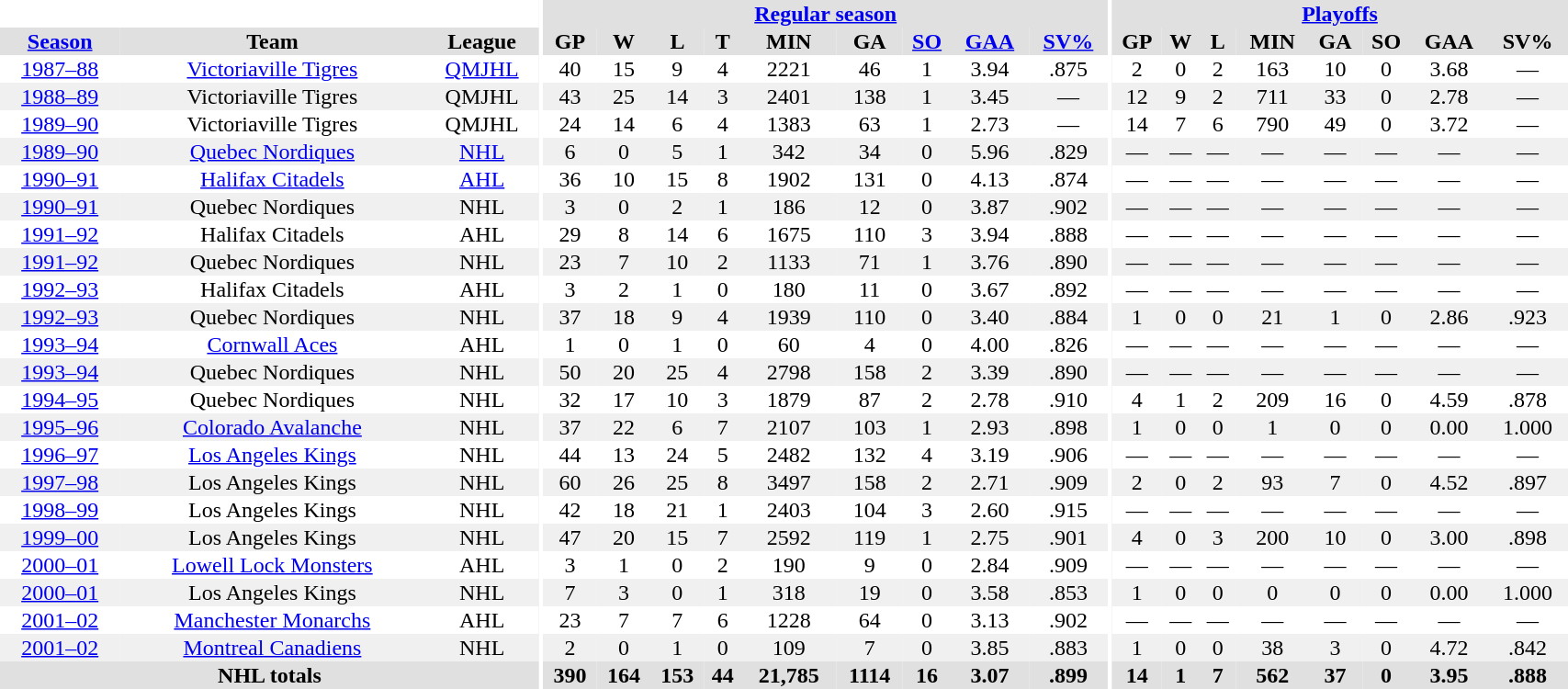<table border="0" cellpadding="1" cellspacing="0" style="width:90%; text-align:center;">
<tr bgcolor="#e0e0e0">
<th colspan="3" bgcolor="#ffffff"></th>
<th rowspan="99" bgcolor="#ffffff"></th>
<th colspan="9" bgcolor="#e0e0e0"><a href='#'>Regular season</a></th>
<th rowspan="99" bgcolor="#ffffff"></th>
<th colspan="8" bgcolor="#e0e0e0"><a href='#'>Playoffs</a></th>
</tr>
<tr bgcolor="#e0e0e0">
<th><a href='#'>Season</a></th>
<th>Team</th>
<th>League</th>
<th>GP</th>
<th>W</th>
<th>L</th>
<th>T</th>
<th>MIN</th>
<th>GA</th>
<th><a href='#'>SO</a></th>
<th><a href='#'>GAA</a></th>
<th><a href='#'>SV%</a></th>
<th>GP</th>
<th>W</th>
<th>L</th>
<th>MIN</th>
<th>GA</th>
<th>SO</th>
<th>GAA</th>
<th>SV%</th>
</tr>
<tr>
<td><a href='#'>1987–88</a></td>
<td><a href='#'>Victoriaville Tigres</a></td>
<td><a href='#'>QMJHL</a></td>
<td>40</td>
<td>15</td>
<td>9</td>
<td>4</td>
<td>2221</td>
<td>46</td>
<td>1</td>
<td>3.94</td>
<td>.875</td>
<td>2</td>
<td>0</td>
<td>2</td>
<td>163</td>
<td>10</td>
<td>0</td>
<td>3.68</td>
<td>—</td>
</tr>
<tr bgcolor="#f0f0f0">
<td><a href='#'>1988–89</a></td>
<td>Victoriaville Tigres</td>
<td>QMJHL</td>
<td>43</td>
<td>25</td>
<td>14</td>
<td>3</td>
<td>2401</td>
<td>138</td>
<td>1</td>
<td>3.45</td>
<td>—</td>
<td>12</td>
<td>9</td>
<td>2</td>
<td>711</td>
<td>33</td>
<td>0</td>
<td>2.78</td>
<td>—</td>
</tr>
<tr>
<td><a href='#'>1989–90</a></td>
<td>Victoriaville Tigres</td>
<td>QMJHL</td>
<td>24</td>
<td>14</td>
<td>6</td>
<td>4</td>
<td>1383</td>
<td>63</td>
<td>1</td>
<td>2.73</td>
<td>—</td>
<td>14</td>
<td>7</td>
<td>6</td>
<td>790</td>
<td>49</td>
<td>0</td>
<td>3.72</td>
<td>—</td>
</tr>
<tr bgcolor="#f0f0f0">
<td><a href='#'>1989–90</a></td>
<td><a href='#'>Quebec Nordiques</a></td>
<td><a href='#'>NHL</a></td>
<td>6</td>
<td>0</td>
<td>5</td>
<td>1</td>
<td>342</td>
<td>34</td>
<td>0</td>
<td>5.96</td>
<td>.829</td>
<td>—</td>
<td>—</td>
<td>—</td>
<td>—</td>
<td>—</td>
<td>—</td>
<td>—</td>
<td>—</td>
</tr>
<tr>
<td><a href='#'>1990–91</a></td>
<td><a href='#'>Halifax Citadels</a></td>
<td><a href='#'>AHL</a></td>
<td>36</td>
<td>10</td>
<td>15</td>
<td>8</td>
<td>1902</td>
<td>131</td>
<td>0</td>
<td>4.13</td>
<td>.874</td>
<td>—</td>
<td>—</td>
<td>—</td>
<td>—</td>
<td>—</td>
<td>—</td>
<td>—</td>
<td>—</td>
</tr>
<tr bgcolor="#f0f0f0">
<td><a href='#'>1990–91</a></td>
<td>Quebec Nordiques</td>
<td>NHL</td>
<td>3</td>
<td>0</td>
<td>2</td>
<td>1</td>
<td>186</td>
<td>12</td>
<td>0</td>
<td>3.87</td>
<td>.902</td>
<td>—</td>
<td>—</td>
<td>—</td>
<td>—</td>
<td>—</td>
<td>—</td>
<td>—</td>
<td>—</td>
</tr>
<tr>
<td><a href='#'>1991–92</a></td>
<td>Halifax Citadels</td>
<td>AHL</td>
<td>29</td>
<td>8</td>
<td>14</td>
<td>6</td>
<td>1675</td>
<td>110</td>
<td>3</td>
<td>3.94</td>
<td>.888</td>
<td>—</td>
<td>—</td>
<td>—</td>
<td>—</td>
<td>—</td>
<td>—</td>
<td>—</td>
<td>—</td>
</tr>
<tr bgcolor="#f0f0f0">
<td><a href='#'>1991–92</a></td>
<td>Quebec Nordiques</td>
<td>NHL</td>
<td>23</td>
<td>7</td>
<td>10</td>
<td>2</td>
<td>1133</td>
<td>71</td>
<td>1</td>
<td>3.76</td>
<td>.890</td>
<td>—</td>
<td>—</td>
<td>—</td>
<td>—</td>
<td>—</td>
<td>—</td>
<td>—</td>
<td>—</td>
</tr>
<tr>
<td><a href='#'>1992–93</a></td>
<td>Halifax Citadels</td>
<td>AHL</td>
<td>3</td>
<td>2</td>
<td>1</td>
<td>0</td>
<td>180</td>
<td>11</td>
<td>0</td>
<td>3.67</td>
<td>.892</td>
<td>—</td>
<td>—</td>
<td>—</td>
<td>—</td>
<td>—</td>
<td>—</td>
<td>—</td>
<td>—</td>
</tr>
<tr bgcolor="#f0f0f0">
<td><a href='#'>1992–93</a></td>
<td>Quebec Nordiques</td>
<td>NHL</td>
<td>37</td>
<td>18</td>
<td>9</td>
<td>4</td>
<td>1939</td>
<td>110</td>
<td>0</td>
<td>3.40</td>
<td>.884</td>
<td>1</td>
<td>0</td>
<td>0</td>
<td>21</td>
<td>1</td>
<td>0</td>
<td>2.86</td>
<td>.923</td>
</tr>
<tr>
<td><a href='#'>1993–94</a></td>
<td><a href='#'>Cornwall Aces</a></td>
<td>AHL</td>
<td>1</td>
<td>0</td>
<td>1</td>
<td>0</td>
<td>60</td>
<td>4</td>
<td>0</td>
<td>4.00</td>
<td>.826</td>
<td>—</td>
<td>—</td>
<td>—</td>
<td>—</td>
<td>—</td>
<td>—</td>
<td>—</td>
<td>—</td>
</tr>
<tr bgcolor="#f0f0f0">
<td><a href='#'>1993–94</a></td>
<td>Quebec Nordiques</td>
<td>NHL</td>
<td>50</td>
<td>20</td>
<td>25</td>
<td>4</td>
<td>2798</td>
<td>158</td>
<td>2</td>
<td>3.39</td>
<td>.890</td>
<td>—</td>
<td>—</td>
<td>—</td>
<td>—</td>
<td>—</td>
<td>—</td>
<td>—</td>
<td>—</td>
</tr>
<tr>
<td><a href='#'>1994–95</a></td>
<td>Quebec Nordiques</td>
<td>NHL</td>
<td>32</td>
<td>17</td>
<td>10</td>
<td>3</td>
<td>1879</td>
<td>87</td>
<td>2</td>
<td>2.78</td>
<td>.910</td>
<td>4</td>
<td>1</td>
<td>2</td>
<td>209</td>
<td>16</td>
<td>0</td>
<td>4.59</td>
<td>.878</td>
</tr>
<tr bgcolor="#f0f0f0">
<td><a href='#'>1995–96</a></td>
<td><a href='#'>Colorado Avalanche</a></td>
<td>NHL</td>
<td>37</td>
<td>22</td>
<td>6</td>
<td>7</td>
<td>2107</td>
<td>103</td>
<td>1</td>
<td>2.93</td>
<td>.898</td>
<td>1</td>
<td>0</td>
<td>0</td>
<td>1</td>
<td>0</td>
<td>0</td>
<td>0.00</td>
<td>1.000</td>
</tr>
<tr>
<td><a href='#'>1996–97</a></td>
<td><a href='#'>Los Angeles Kings</a></td>
<td>NHL</td>
<td>44</td>
<td>13</td>
<td>24</td>
<td>5</td>
<td>2482</td>
<td>132</td>
<td>4</td>
<td>3.19</td>
<td>.906</td>
<td>—</td>
<td>—</td>
<td>—</td>
<td>—</td>
<td>—</td>
<td>—</td>
<td>—</td>
<td>—</td>
</tr>
<tr bgcolor="#f0f0f0">
<td><a href='#'>1997–98</a></td>
<td>Los Angeles Kings</td>
<td>NHL</td>
<td>60</td>
<td>26</td>
<td>25</td>
<td>8</td>
<td>3497</td>
<td>158</td>
<td>2</td>
<td>2.71</td>
<td>.909</td>
<td>2</td>
<td>0</td>
<td>2</td>
<td>93</td>
<td>7</td>
<td>0</td>
<td>4.52</td>
<td>.897</td>
</tr>
<tr>
<td><a href='#'>1998–99</a></td>
<td>Los Angeles Kings</td>
<td>NHL</td>
<td>42</td>
<td>18</td>
<td>21</td>
<td>1</td>
<td>2403</td>
<td>104</td>
<td>3</td>
<td>2.60</td>
<td>.915</td>
<td>—</td>
<td>—</td>
<td>—</td>
<td>—</td>
<td>—</td>
<td>—</td>
<td>—</td>
<td>—</td>
</tr>
<tr bgcolor="#f0f0f0">
<td><a href='#'>1999–00</a></td>
<td>Los Angeles Kings</td>
<td>NHL</td>
<td>47</td>
<td>20</td>
<td>15</td>
<td>7</td>
<td>2592</td>
<td>119</td>
<td>1</td>
<td>2.75</td>
<td>.901</td>
<td>4</td>
<td>0</td>
<td>3</td>
<td>200</td>
<td>10</td>
<td>0</td>
<td>3.00</td>
<td>.898</td>
</tr>
<tr>
<td><a href='#'>2000–01</a></td>
<td><a href='#'>Lowell Lock Monsters</a></td>
<td>AHL</td>
<td>3</td>
<td>1</td>
<td>0</td>
<td>2</td>
<td>190</td>
<td>9</td>
<td>0</td>
<td>2.84</td>
<td>.909</td>
<td>—</td>
<td>—</td>
<td>—</td>
<td>—</td>
<td>—</td>
<td>—</td>
<td>—</td>
<td>—</td>
</tr>
<tr bgcolor="#f0f0f0">
<td><a href='#'>2000–01</a></td>
<td>Los Angeles Kings</td>
<td>NHL</td>
<td>7</td>
<td>3</td>
<td>0</td>
<td>1</td>
<td>318</td>
<td>19</td>
<td>0</td>
<td>3.58</td>
<td>.853</td>
<td>1</td>
<td>0</td>
<td>0</td>
<td>0</td>
<td>0</td>
<td>0</td>
<td>0.00</td>
<td>1.000</td>
</tr>
<tr>
<td><a href='#'>2001–02</a></td>
<td><a href='#'>Manchester Monarchs</a></td>
<td>AHL</td>
<td>23</td>
<td>7</td>
<td>7</td>
<td>6</td>
<td>1228</td>
<td>64</td>
<td>0</td>
<td>3.13</td>
<td>.902</td>
<td>—</td>
<td>—</td>
<td>—</td>
<td>—</td>
<td>—</td>
<td>—</td>
<td>—</td>
<td>—</td>
</tr>
<tr bgcolor="#f0f0f0">
<td><a href='#'>2001–02</a></td>
<td><a href='#'>Montreal Canadiens</a></td>
<td>NHL</td>
<td>2</td>
<td>0</td>
<td>1</td>
<td>0</td>
<td>109</td>
<td>7</td>
<td>0</td>
<td>3.85</td>
<td>.883</td>
<td>1</td>
<td>0</td>
<td>0</td>
<td>38</td>
<td>3</td>
<td>0</td>
<td>4.72</td>
<td>.842</td>
</tr>
<tr bgcolor="#e0e0e0">
<th colspan=3>NHL totals</th>
<th>390</th>
<th>164</th>
<th>153</th>
<th>44</th>
<th>21,785</th>
<th>1114</th>
<th>16</th>
<th>3.07</th>
<th>.899</th>
<th>14</th>
<th>1</th>
<th>7</th>
<th>562</th>
<th>37</th>
<th>0</th>
<th>3.95</th>
<th>.888</th>
</tr>
</table>
